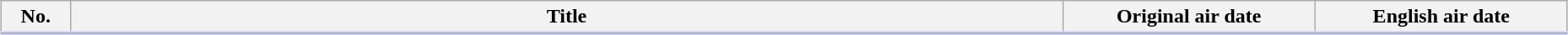<table class="wikitable" style="width:98%; margin:auto; background:#FFF;">
<tr style="border-bottom: 3px solid #CCF">
<th style="width:3em;">No.</th>
<th>Title</th>
<th style="width:12em;">Original air date</th>
<th style="width:12em;">English air date</th>
</tr>
<tr>
</tr>
</table>
